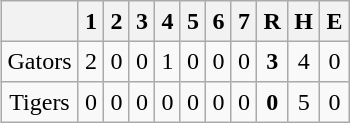<table align = right border="2" cellpadding="4" cellspacing="0" style="margin: 1em 1em 1em 1em; background: #F9F9F9; border: 1px #aaa solid; border-collapse: collapse;">
<tr align=center style="background: #F2F2F2;">
<th></th>
<th>1</th>
<th>2</th>
<th>3</th>
<th>4</th>
<th>5</th>
<th>6</th>
<th>7</th>
<th>R</th>
<th>H</th>
<th>E</th>
</tr>
<tr align=center>
<td>Gators</td>
<td>2</td>
<td>0</td>
<td>0</td>
<td>1</td>
<td>0</td>
<td>0</td>
<td>0</td>
<td><strong>3</strong></td>
<td>4</td>
<td>0</td>
</tr>
<tr align=center>
<td>Tigers</td>
<td>0</td>
<td>0</td>
<td>0</td>
<td>0</td>
<td>0</td>
<td>0</td>
<td>0</td>
<td><strong>0</strong></td>
<td>5</td>
<td>0</td>
</tr>
</table>
